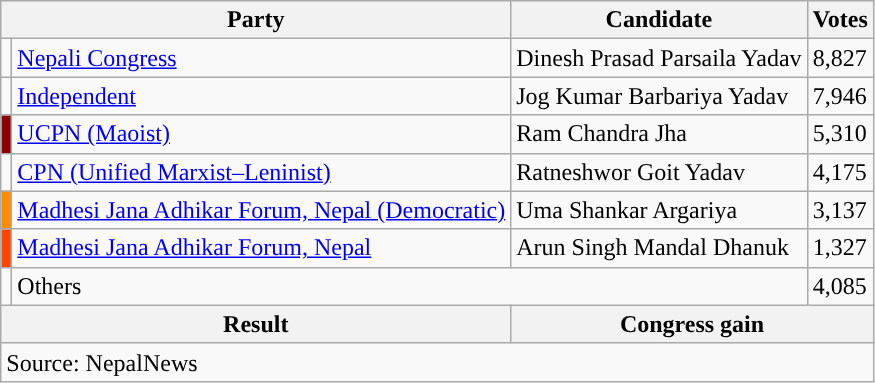<table class="wikitable">
<tr>
<th colspan="2">Party</th>
<th>Candidate</th>
<th>Votes</th>
</tr>
<tr>
<td style="background-color:"></td>
<td><a href='#'>Nepali Congress</a></td>
<td>Dinesh Prasad Parsaila Yadav</td>
<td>8,827</td>
</tr>
<tr>
<td style="background-color:"></td>
<td><a href='#'>Independent</a></td>
<td>Jog Kumar Barbariya Yadav</td>
<td>7,946</td>
</tr>
<tr>
<td style="background-color:darkred"></td>
<td><a href='#'>UCPN (Maoist)</a></td>
<td>Ram Chandra Jha</td>
<td>5,310</td>
</tr>
<tr>
<td style="background-color:"></td>
<td><a href='#'>CPN (Unified Marxist–Leninist)</a></td>
<td>Ratneshwor Goit Yadav</td>
<td>4,175</td>
</tr>
<tr>
<td style="background-color:darkorange"></td>
<td><a href='#'>Madhesi Jana Adhikar Forum, Nepal (Democratic)</a></td>
<td>Uma Shankar Argariya</td>
<td>3,137</td>
</tr>
<tr>
<td style="background-color:orangered"></td>
<td><a href='#'>Madhesi Jana Adhikar Forum, Nepal</a></td>
<td>Arun Singh Mandal Dhanuk</td>
<td>1,327</td>
</tr>
<tr>
<td></td>
<td colspan="2">Others</td>
<td>4,085</td>
</tr>
<tr>
<th colspan="2">Result</th>
<th colspan="2">Congress gain</th>
</tr>
<tr>
<td colspan="4">Source: NepalNews</td>
</tr>
</table>
